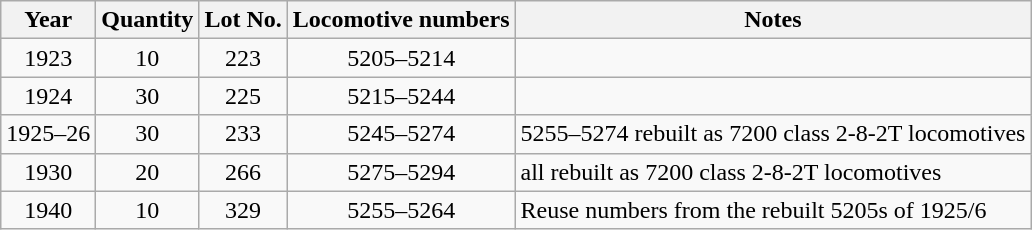<table class="wikitable" style="text-align:center">
<tr>
<th>Year</th>
<th>Quantity</th>
<th>Lot No.</th>
<th>Locomotive numbers</th>
<th>Notes</th>
</tr>
<tr>
<td>1923</td>
<td>10</td>
<td>223</td>
<td>5205–5214</td>
<td align=left></td>
</tr>
<tr>
<td>1924</td>
<td>30</td>
<td>225</td>
<td>5215–5244</td>
<td align=left></td>
</tr>
<tr>
<td>1925–26</td>
<td>30</td>
<td>233</td>
<td>5245–5274</td>
<td align=left>5255–5274 rebuilt as 7200 class 2-8-2T locomotives</td>
</tr>
<tr>
<td>1930</td>
<td>20</td>
<td>266</td>
<td>5275–5294</td>
<td align=left>all rebuilt as 7200 class 2-8-2T locomotives</td>
</tr>
<tr>
<td>1940</td>
<td>10</td>
<td>329</td>
<td>5255–5264</td>
<td align=left>Reuse numbers from the rebuilt 5205s of 1925/6</td>
</tr>
</table>
